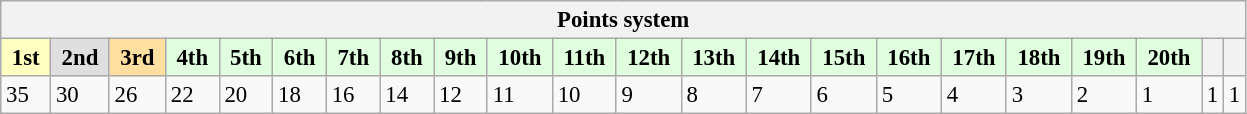<table class="wikitable" style="font-size:95%;">
<tr>
<th colspan="22">Points system</th>
</tr>
<tr>
<td style="background:#ffffbf;"> <strong>1st</strong> </td>
<td style="background:#dfdfdf;"> <strong>2nd</strong> </td>
<td style="background:#ffdf9f;"> <strong>3rd</strong> </td>
<td style="background:#dfffdf;"> <strong>4th</strong> </td>
<td style="background:#dfffdf;"> <strong>5th</strong> </td>
<td style="background:#dfffdf;"> <strong>6th</strong> </td>
<td style="background:#dfffdf;"> <strong>7th</strong> </td>
<td style="background:#dfffdf;"> <strong>8th</strong> </td>
<td style="background:#dfffdf;"> <strong>9th</strong> </td>
<td style="background:#dfffdf;"> <strong>10th</strong> </td>
<td style="background:#dfffdf;"> <strong>11th</strong> </td>
<td style="background:#dfffdf;"> <strong>12th</strong> </td>
<td style="background:#dfffdf;"> <strong>13th</strong> </td>
<td style="background:#dfffdf;"> <strong>14th</strong> </td>
<td style="background:#dfffdf;"> <strong>15th</strong> </td>
<td style="background:#dfffdf;"> <strong>16th</strong> </td>
<td style="background:#dfffdf;"> <strong>17th</strong> </td>
<td style="background:#dfffdf;"> <strong>18th</strong> </td>
<td style="background:#dfffdf;"> <strong>19th</strong> </td>
<td style="background:#dfffdf;"> <strong>20th</strong> </td>
<th></th>
<th></th>
</tr>
<tr>
<td>35</td>
<td>30</td>
<td>26</td>
<td>22</td>
<td>20</td>
<td>18</td>
<td>16</td>
<td>14</td>
<td>12</td>
<td>11</td>
<td>10</td>
<td>9</td>
<td>8</td>
<td>7</td>
<td>6</td>
<td>5</td>
<td>4</td>
<td>3</td>
<td>2</td>
<td>1</td>
<td>1</td>
<td>1</td>
</tr>
</table>
